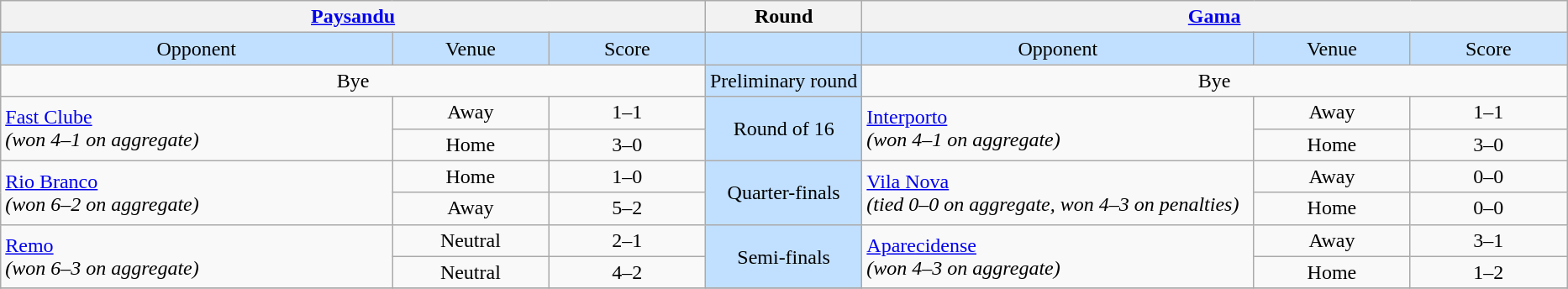<table class="wikitable" style="text-align: center;">
<tr>
<th colspan=3> <a href='#'>Paysandu</a></th>
<th>Round</th>
<th colspan=3> <a href='#'>Gama</a></th>
</tr>
<tr bgcolor=#c1e0ff>
<td width=25%>Opponent</td>
<td width=10%>Venue</td>
<td width=10%>Score</td>
<td width=10%></td>
<td width=25%>Opponent</td>
<td width=10%>Venue</td>
<td width=10%>Score</td>
</tr>
<tr>
<td colspan="3" rowspan="1">Bye</td>
<td rowspan=1 bgcolor=#c1e0ff>Preliminary round</td>
<td colspan="3" rowspan="1">Bye</td>
</tr>
<tr>
<td rowspan=2 align=left> <a href='#'>Fast Clube</a><br><em>(won 4–1 on aggregate)</em></td>
<td>Away</td>
<td>1–1</td>
<td rowspan=2 bgcolor=#c1e0ff>Round of 16</td>
<td rowspan=2 align=left> <a href='#'>Interporto</a><br><em>(won 4–1 on aggregate)</em></td>
<td>Away</td>
<td>1–1</td>
</tr>
<tr>
<td>Home</td>
<td>3–0</td>
<td>Home</td>
<td>3–0</td>
</tr>
<tr>
<td rowspan=2 align=left> <a href='#'>Rio Branco</a><br><em>(won 6–2 on aggregate)</em></td>
<td>Home</td>
<td>1–0</td>
<td rowspan=2 bgcolor=#c1e0ff>Quarter-finals</td>
<td rowspan=2 align=left> <a href='#'>Vila Nova</a><br><em>(tied 0–0 on aggregate, won 4–3 on penalties)</em></td>
<td>Away</td>
<td>0–0</td>
</tr>
<tr>
<td>Away</td>
<td>5–2</td>
<td>Home</td>
<td>0–0</td>
</tr>
<tr>
<td rowspan=2 align=left> <a href='#'>Remo</a><br><em>(won 6–3 on aggregate)</em></td>
<td>Neutral</td>
<td>2–1</td>
<td rowspan=2 bgcolor=#c1e0ff>Semi-finals</td>
<td rowspan=2 align=left> <a href='#'>Aparecidense</a><br><em>(won 4–3 on aggregate)</em></td>
<td>Away</td>
<td>3–1</td>
</tr>
<tr>
<td>Neutral</td>
<td>4–2</td>
<td>Home</td>
<td>1–2</td>
</tr>
<tr>
</tr>
</table>
